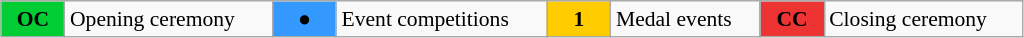<table class="wikitable" style="margin:0.5em auto; font-size:90%;position:relative;width:54%;">
<tr>
<td style="width:2.5em; background:#00cc33; text-align:center"><strong>OC</strong></td>
<td>Opening ceremony</td>
<td style="width:2.5em; background:#3399ff; text-align:center">●</td>
<td>Event competitions</td>
<td style="width:2.5em; background:#ffcc00; text-align:center"><strong>1</strong></td>
<td>Medal events</td>
<td style="width:2.5em; background:#ee3333; text-align:center"><strong>CC</strong></td>
<td>Closing ceremony</td>
</tr>
</table>
